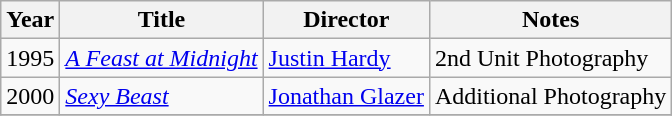<table class="wikitable">
<tr>
<th>Year</th>
<th>Title</th>
<th>Director</th>
<th>Notes</th>
</tr>
<tr>
<td>1995</td>
<td><em><a href='#'>A Feast at Midnight</a></em></td>
<td><a href='#'>Justin Hardy</a></td>
<td>2nd Unit Photography</td>
</tr>
<tr>
<td>2000</td>
<td><em><a href='#'>Sexy Beast</a></em></td>
<td><a href='#'>Jonathan Glazer</a></td>
<td>Additional Photography</td>
</tr>
<tr>
</tr>
</table>
